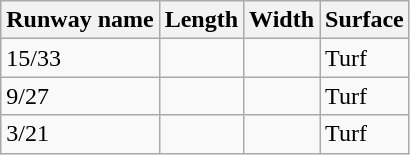<table class="wikitable">
<tr>
<th>Runway name</th>
<th>Length</th>
<th>Width</th>
<th>Surface</th>
</tr>
<tr>
<td>15/33</td>
<td></td>
<td></td>
<td>Turf</td>
</tr>
<tr>
<td>9/27</td>
<td></td>
<td></td>
<td>Turf</td>
</tr>
<tr>
<td>3/21</td>
<td></td>
<td></td>
<td>Turf</td>
</tr>
</table>
